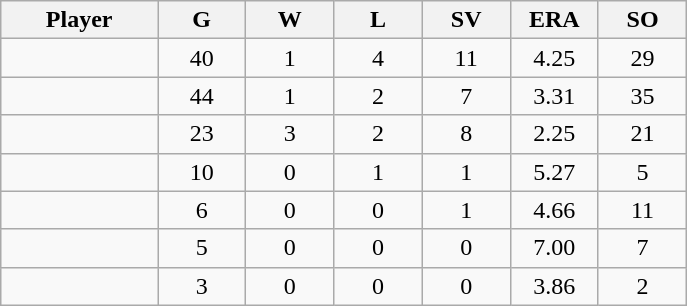<table class="wikitable sortable">
<tr>
<th bgcolor="#DDDDFF" width="16%">Player</th>
<th bgcolor="#DDDDFF" width="9%">G</th>
<th bgcolor="#DDDDFF" width="9%">W</th>
<th bgcolor="#DDDDFF" width="9%">L</th>
<th bgcolor="#DDDDFF" width="9%">SV</th>
<th bgcolor="#DDDDFF" width="9%">ERA</th>
<th bgcolor="#DDDDFF" width="9%">SO</th>
</tr>
<tr align="center">
<td></td>
<td>40</td>
<td>1</td>
<td>4</td>
<td>11</td>
<td>4.25</td>
<td>29</td>
</tr>
<tr align=center>
<td></td>
<td>44</td>
<td>1</td>
<td>2</td>
<td>7</td>
<td>3.31</td>
<td>35</td>
</tr>
<tr align="center">
<td></td>
<td>23</td>
<td>3</td>
<td>2</td>
<td>8</td>
<td>2.25</td>
<td>21</td>
</tr>
<tr align="center">
<td></td>
<td>10</td>
<td>0</td>
<td>1</td>
<td>1</td>
<td>5.27</td>
<td>5</td>
</tr>
<tr align="center">
<td></td>
<td>6</td>
<td>0</td>
<td>0</td>
<td>1</td>
<td>4.66</td>
<td>11</td>
</tr>
<tr align="center">
<td></td>
<td>5</td>
<td>0</td>
<td>0</td>
<td>0</td>
<td>7.00</td>
<td>7</td>
</tr>
<tr align="center">
<td></td>
<td>3</td>
<td>0</td>
<td>0</td>
<td>0</td>
<td>3.86</td>
<td>2</td>
</tr>
</table>
